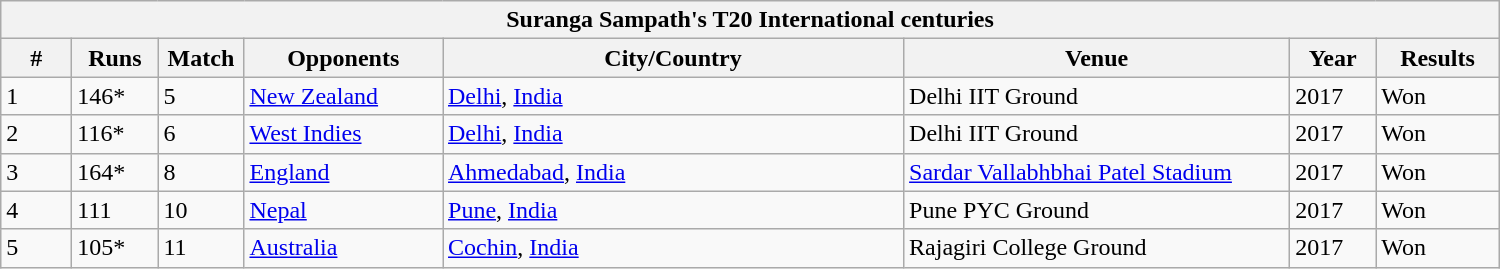<table class="wikitable" style="margin:auto;">
<tr>
<th colspan="9">Suranga Sampath's T20 International centuries</th>
</tr>
<tr>
<th style="width:40px;"><strong>#</strong></th>
<th style="width:50px;">Runs</th>
<th style="width:50px;">Match</th>
<th style="width:125px;">Opponents</th>
<th style="width:300px;">City/Country</th>
<th style="width:250px;">Venue</th>
<th style="width:50px;">Year</th>
<th style="width:75px;">Results</th>
</tr>
<tr>
<td>1</td>
<td>146*</td>
<td>5</td>
<td><a href='#'>New Zealand</a></td>
<td><a href='#'>Delhi</a>, <a href='#'>India</a></td>
<td>Delhi IIT Ground</td>
<td>2017</td>
<td>Won</td>
</tr>
<tr>
<td>2</td>
<td>116*</td>
<td>6</td>
<td><a href='#'>West Indies</a></td>
<td><a href='#'>Delhi</a>, <a href='#'>India</a></td>
<td>Delhi IIT Ground</td>
<td>2017</td>
<td>Won</td>
</tr>
<tr>
<td>3</td>
<td>164*</td>
<td>8</td>
<td><a href='#'>England</a></td>
<td><a href='#'>Ahmedabad</a>, <a href='#'>India</a></td>
<td><a href='#'>Sardar Vallabhbhai Patel Stadium</a></td>
<td>2017</td>
<td>Won</td>
</tr>
<tr>
<td>4</td>
<td>111</td>
<td>10</td>
<td><a href='#'>Nepal</a></td>
<td><a href='#'>Pune</a>, <a href='#'>India</a></td>
<td>Pune PYC Ground</td>
<td>2017</td>
<td>Won</td>
</tr>
<tr>
<td>5</td>
<td>105*</td>
<td>11</td>
<td><a href='#'>Australia</a></td>
<td><a href='#'>Cochin</a>, <a href='#'>India</a></td>
<td>Rajagiri College Ground</td>
<td>2017</td>
<td>Won</td>
</tr>
</table>
